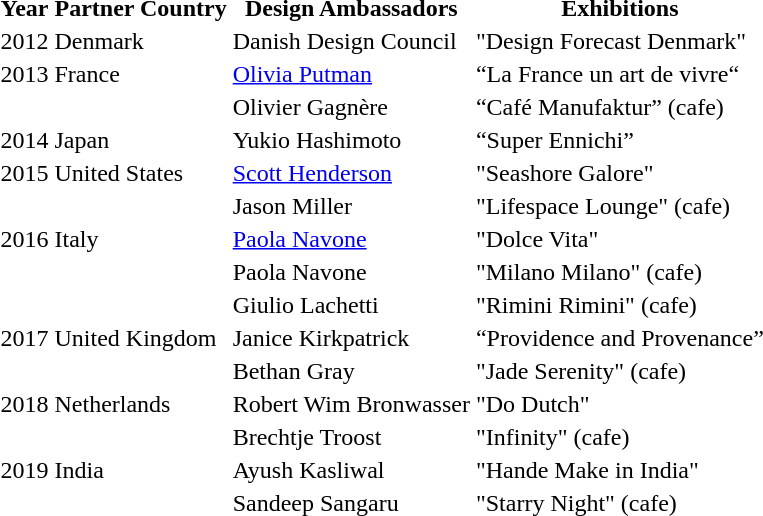<table class="mw-collapsible mw-collapsed">
<tr>
<th>Year</th>
<th>Partner Country</th>
<th>Design Ambassadors</th>
<th>Exhibitions</th>
</tr>
<tr>
<td>2012</td>
<td>Denmark</td>
<td>Danish Design Council</td>
<td>"Design Forecast Denmark"</td>
</tr>
<tr>
<td>2013</td>
<td>France</td>
<td><a href='#'>Olivia Putman</a></td>
<td>“La France un art de vivre“</td>
</tr>
<tr>
<td></td>
<td></td>
<td>Olivier Gagnère</td>
<td>“Café Manufaktur” (cafe)</td>
</tr>
<tr>
<td>2014</td>
<td>Japan</td>
<td>Yukio Hashimoto</td>
<td>“Super Ennichi”</td>
</tr>
<tr>
<td>2015</td>
<td>United States</td>
<td><a href='#'>Scott Henderson</a></td>
<td>"Seashore Galore"</td>
</tr>
<tr>
<td></td>
<td></td>
<td>Jason Miller</td>
<td>"Lifespace Lounge" (cafe)</td>
</tr>
<tr>
<td>2016</td>
<td>Italy</td>
<td><a href='#'>Paola Navone</a></td>
<td>"Dolce Vita"</td>
</tr>
<tr>
<td></td>
<td></td>
<td>Paola Navone</td>
<td>"Milano Milano" (cafe)</td>
</tr>
<tr>
<td></td>
<td></td>
<td>Giulio Lachetti</td>
<td>"Rimini Rimini" (cafe)</td>
</tr>
<tr>
<td>2017</td>
<td>United Kingdom</td>
<td>Janice Kirkpatrick</td>
<td>“Providence and Provenance”</td>
</tr>
<tr>
<td></td>
<td></td>
<td>Bethan Gray</td>
<td>"Jade Serenity" (cafe)</td>
</tr>
<tr>
<td>2018</td>
<td>Netherlands</td>
<td>Robert Wim Bronwasser</td>
<td>"Do Dutch"</td>
</tr>
<tr>
<td></td>
<td></td>
<td>Brechtje Troost</td>
<td>"Infinity" (cafe)</td>
</tr>
<tr>
<td>2019</td>
<td>India</td>
<td>Ayush Kasliwal</td>
<td>"Hande Make in India"</td>
</tr>
<tr>
<td></td>
<td></td>
<td>Sandeep Sangaru</td>
<td>"Starry Night" (cafe)</td>
</tr>
</table>
